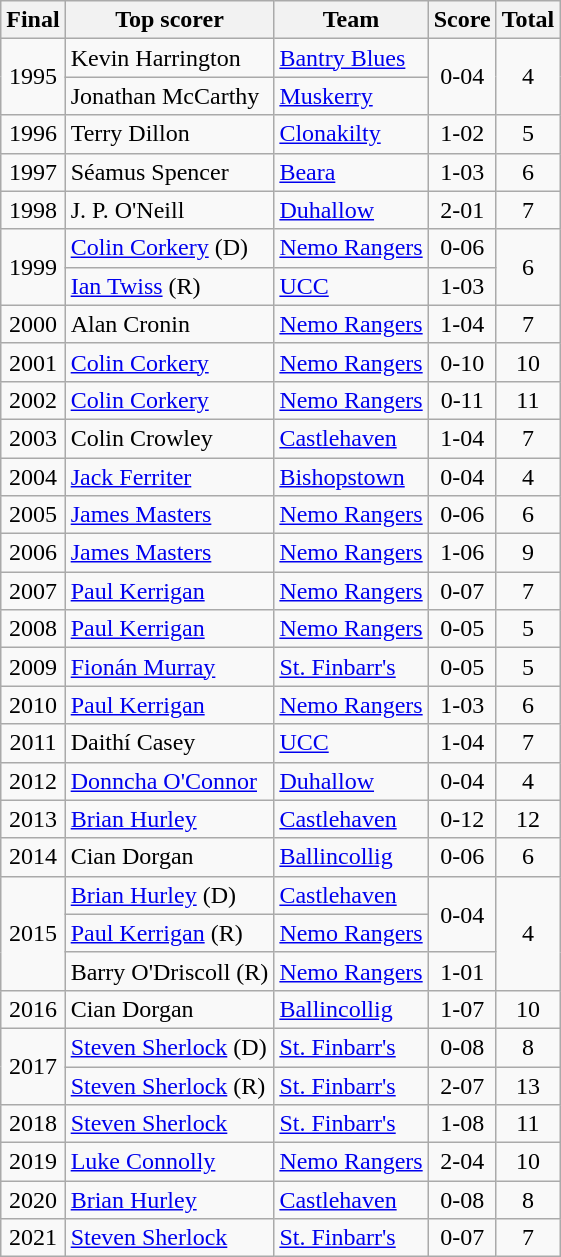<table class="wikitable" style="text-align:center;">
<tr>
<th>Final</th>
<th>Top scorer</th>
<th>Team</th>
<th>Score</th>
<th>Total</th>
</tr>
<tr>
<td rowspan="2">1995</td>
<td style="text-align:left;">Kevin Harrington</td>
<td style="text-align:left;"><a href='#'>Bantry Blues</a></td>
<td rowspan="2">0-04</td>
<td rowspan="2">4</td>
</tr>
<tr>
<td style="text-align:left;">Jonathan McCarthy</td>
<td style="text-align:left;"><a href='#'>Muskerry</a></td>
</tr>
<tr>
<td rowspan="1">1996</td>
<td style="text-align:left;">Terry Dillon</td>
<td style="text-align:left;"><a href='#'>Clonakilty</a></td>
<td>1-02</td>
<td>5</td>
</tr>
<tr>
<td rowspan="1">1997</td>
<td style="text-align:left;">Séamus Spencer</td>
<td style="text-align:left;"><a href='#'>Beara</a></td>
<td>1-03</td>
<td>6</td>
</tr>
<tr>
<td rowspan="1">1998</td>
<td style="text-align:left;">J. P. O'Neill</td>
<td style="text-align:left;"><a href='#'>Duhallow</a></td>
<td>2-01</td>
<td>7</td>
</tr>
<tr>
<td rowspan="2">1999</td>
<td style="text-align:left;"><a href='#'>Colin Corkery</a> (D)</td>
<td style="text-align:left;"><a href='#'>Nemo Rangers</a></td>
<td>0-06</td>
<td rowspan="2">6</td>
</tr>
<tr>
<td style="text-align:left;"><a href='#'>Ian Twiss</a> (R)</td>
<td style="text-align:left;"><a href='#'>UCC</a></td>
<td>1-03</td>
</tr>
<tr>
<td rowspan="1">2000</td>
<td style="text-align:left;">Alan Cronin</td>
<td style="text-align:left;"><a href='#'>Nemo Rangers</a></td>
<td>1-04</td>
<td>7</td>
</tr>
<tr>
<td rowspan="1">2001</td>
<td style="text-align:left;"><a href='#'>Colin Corkery</a></td>
<td style="text-align:left;"><a href='#'>Nemo Rangers</a></td>
<td>0-10</td>
<td>10</td>
</tr>
<tr>
<td rowspan="1">2002</td>
<td style="text-align:left;"><a href='#'>Colin Corkery</a></td>
<td style="text-align:left;"><a href='#'>Nemo Rangers</a></td>
<td>0-11</td>
<td>11</td>
</tr>
<tr>
<td rowspan="1">2003</td>
<td style="text-align:left;">Colin Crowley</td>
<td style="text-align:left;"><a href='#'>Castlehaven</a></td>
<td>1-04</td>
<td>7</td>
</tr>
<tr>
<td rowspan="1">2004</td>
<td style="text-align:left;"><a href='#'>Jack Ferriter</a></td>
<td style="text-align:left;"><a href='#'>Bishopstown</a></td>
<td>0-04</td>
<td>4</td>
</tr>
<tr>
<td rowspan="1">2005</td>
<td style="text-align:left;"><a href='#'>James Masters</a></td>
<td style="text-align:left;"><a href='#'>Nemo Rangers</a></td>
<td>0-06</td>
<td>6</td>
</tr>
<tr>
<td rowspan="1">2006</td>
<td style="text-align:left;"><a href='#'>James Masters</a></td>
<td style="text-align:left;"><a href='#'>Nemo Rangers</a></td>
<td>1-06</td>
<td>9</td>
</tr>
<tr>
<td rowspan="1">2007</td>
<td style="text-align:left;"><a href='#'>Paul Kerrigan</a></td>
<td style="text-align:left;"><a href='#'>Nemo Rangers</a></td>
<td>0-07</td>
<td>7</td>
</tr>
<tr>
<td rowspan="1">2008</td>
<td style="text-align:left;"><a href='#'>Paul Kerrigan</a></td>
<td style="text-align:left;"><a href='#'>Nemo Rangers</a></td>
<td>0-05</td>
<td>5</td>
</tr>
<tr>
<td rowspan="1">2009</td>
<td style="text-align:left;"><a href='#'>Fionán Murray</a></td>
<td style="text-align:left;"><a href='#'>St. Finbarr's</a></td>
<td>0-05</td>
<td>5</td>
</tr>
<tr>
<td rowspan="1">2010</td>
<td style="text-align:left;"><a href='#'>Paul Kerrigan</a></td>
<td style="text-align:left;"><a href='#'>Nemo Rangers</a></td>
<td>1-03</td>
<td>6</td>
</tr>
<tr>
<td rowspan="1">2011</td>
<td style="text-align:left;">Daithí Casey</td>
<td style="text-align:left;"><a href='#'>UCC</a></td>
<td>1-04</td>
<td>7</td>
</tr>
<tr>
<td rowspan="1">2012</td>
<td style="text-align:left;"><a href='#'>Donncha O'Connor</a></td>
<td style="text-align:left;"><a href='#'>Duhallow</a></td>
<td>0-04</td>
<td>4</td>
</tr>
<tr>
<td rowspan="1">2013</td>
<td style="text-align:left;"><a href='#'>Brian Hurley</a></td>
<td style="text-align:left;"><a href='#'>Castlehaven</a></td>
<td>0-12</td>
<td>12</td>
</tr>
<tr>
<td rowspan="1">2014</td>
<td style="text-align:left;">Cian Dorgan</td>
<td style="text-align:left;"><a href='#'>Ballincollig</a></td>
<td>0-06</td>
<td>6</td>
</tr>
<tr>
<td rowspan="3">2015</td>
<td style="text-align:left;"><a href='#'>Brian Hurley</a> (D)</td>
<td style="text-align:left;"><a href='#'>Castlehaven</a></td>
<td rowspan="2">0-04</td>
<td rowspan="3">4</td>
</tr>
<tr>
<td style="text-align:left;"><a href='#'>Paul Kerrigan</a> (R)</td>
<td style="text-align:left;"><a href='#'>Nemo Rangers</a></td>
</tr>
<tr>
<td style="text-align:left;">Barry O'Driscoll (R)</td>
<td style="text-align:left;"><a href='#'>Nemo Rangers</a></td>
<td>1-01</td>
</tr>
<tr>
<td rowspan="1">2016</td>
<td style="text-align:left;">Cian Dorgan</td>
<td style="text-align:left;"><a href='#'>Ballincollig</a></td>
<td>1-07</td>
<td>10</td>
</tr>
<tr>
<td rowspan="2">2017</td>
<td style="text-align:left;"><a href='#'>Steven Sherlock</a> (D)</td>
<td style="text-align:left;"><a href='#'>St. Finbarr's</a></td>
<td>0-08</td>
<td>8</td>
</tr>
<tr>
<td style="text-align:left;"><a href='#'>Steven Sherlock</a> (R)</td>
<td style="text-align:left;"><a href='#'>St. Finbarr's</a></td>
<td>2-07</td>
<td>13</td>
</tr>
<tr>
<td rowspan="1">2018</td>
<td style="text-align:left;"><a href='#'>Steven Sherlock</a></td>
<td style="text-align:left;"><a href='#'>St. Finbarr's</a></td>
<td>1-08</td>
<td>11</td>
</tr>
<tr>
<td rowspan="1">2019</td>
<td style="text-align:left;"><a href='#'>Luke Connolly</a></td>
<td style="text-align:left;"><a href='#'>Nemo Rangers</a></td>
<td>2-04</td>
<td>10</td>
</tr>
<tr>
<td rowspan="1">2020</td>
<td style="text-align:left;"><a href='#'>Brian Hurley</a></td>
<td style="text-align:left;"><a href='#'>Castlehaven</a></td>
<td>0-08</td>
<td>8</td>
</tr>
<tr>
<td>2021</td>
<td style="text-align:left;"><a href='#'>Steven Sherlock</a></td>
<td style="text-align:left;"><a href='#'>St. Finbarr's</a></td>
<td>0-07</td>
<td>7</td>
</tr>
</table>
